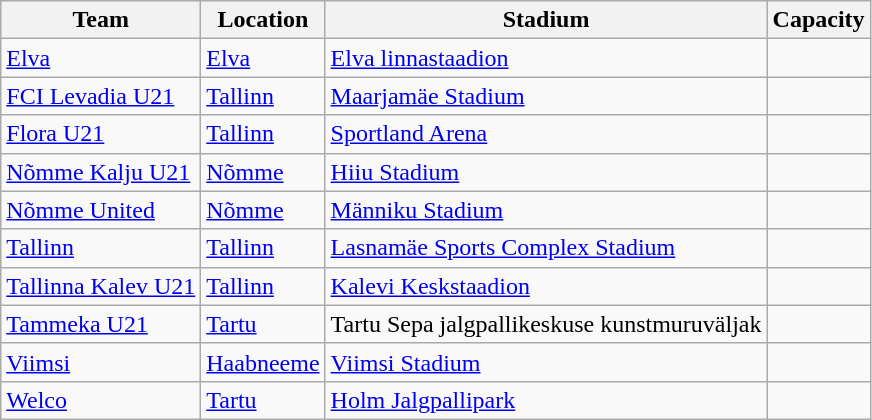<table class="wikitable sortable">
<tr>
<th>Team</th>
<th>Location</th>
<th>Stadium</th>
<th>Capacity</th>
</tr>
<tr>
<td><a href='#'>Elva</a></td>
<td><a href='#'>Elva</a></td>
<td><a href='#'>Elva linnastaadion</a></td>
<td align=center></td>
</tr>
<tr>
<td><a href='#'>FCI Levadia U21</a></td>
<td><a href='#'>Tallinn</a></td>
<td><a href='#'>Maarjamäe Stadium</a></td>
<td align=center></td>
</tr>
<tr>
<td><a href='#'>Flora U21</a></td>
<td><a href='#'>Tallinn</a></td>
<td><a href='#'>Sportland Arena</a></td>
<td align=center></td>
</tr>
<tr>
<td><a href='#'>Nõmme Kalju U21</a></td>
<td><a href='#'>Nõmme</a></td>
<td><a href='#'>Hiiu Stadium</a></td>
<td align=center></td>
</tr>
<tr>
<td><a href='#'>Nõmme United</a></td>
<td><a href='#'>Nõmme</a></td>
<td><a href='#'>Männiku Stadium</a></td>
<td align=center></td>
</tr>
<tr>
<td><a href='#'>Tallinn</a></td>
<td><a href='#'>Tallinn</a></td>
<td><a href='#'>Lasnamäe Sports Complex Stadium</a></td>
<td align=center></td>
</tr>
<tr>
<td><a href='#'>Tallinna Kalev U21</a></td>
<td><a href='#'>Tallinn</a></td>
<td><a href='#'>Kalevi Keskstaadion</a></td>
<td align=center></td>
</tr>
<tr>
<td><a href='#'>Tammeka U21</a></td>
<td><a href='#'>Tartu</a></td>
<td>Tartu Sepa jalgpallikeskuse kunstmuruväljak</td>
<td align=center></td>
</tr>
<tr>
<td><a href='#'>Viimsi</a></td>
<td><a href='#'>Haabneeme</a></td>
<td><a href='#'>Viimsi Stadium</a></td>
<td align=center></td>
</tr>
<tr>
<td><a href='#'>Welco</a></td>
<td><a href='#'>Tartu</a></td>
<td><a href='#'>Holm Jalgpallipark</a></td>
<td align=center></td>
</tr>
</table>
